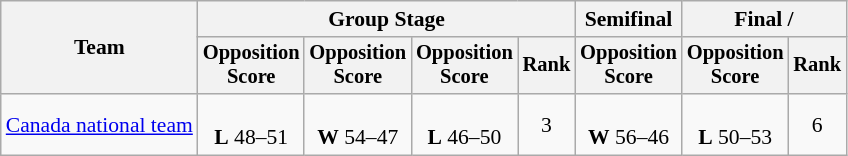<table class="wikitable" style="font-size:90%;text-align:center">
<tr>
<th rowspan="2">Team</th>
<th colspan="4">Group Stage</th>
<th>Semifinal</th>
<th colspan="2">Final / </th>
</tr>
<tr style="font-size:95%">
<th>Opposition<br>Score</th>
<th>Opposition<br>Score</th>
<th>Opposition<br>Score</th>
<th>Rank</th>
<th>Opposition<br>Score</th>
<th>Opposition<br>Score</th>
<th>Rank</th>
</tr>
<tr align=center>
<td align=left><a href='#'>Canada national team</a></td>
<td><br><strong>L</strong> 48–51</td>
<td><br><strong>W</strong> 54–47</td>
<td><br><strong>L</strong> 46–50</td>
<td>3</td>
<td><br><strong>W</strong> 56–46</td>
<td><br><strong>L</strong> 50–53</td>
<td>6</td>
</tr>
</table>
